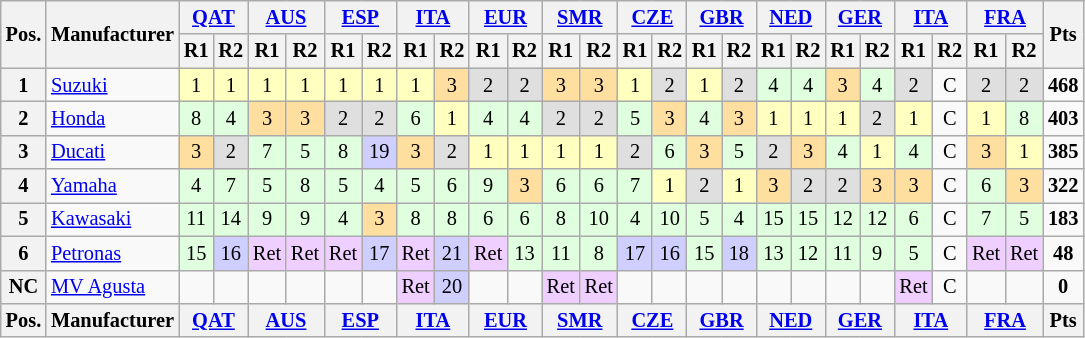<table class="wikitable" style="font-size: 85%; text-align: center">
<tr valign="top">
<th valign="middle" rowspan=2>Pos.</th>
<th valign="middle" rowspan=2>Manufacturer</th>
<th colspan=2><a href='#'>QAT</a><br></th>
<th colspan=2><a href='#'>AUS</a><br></th>
<th colspan=2><a href='#'>ESP</a><br></th>
<th colspan=2><a href='#'>ITA</a><br></th>
<th colspan=2><a href='#'>EUR</a><br></th>
<th colspan=2><a href='#'>SMR</a><br></th>
<th colspan=2><a href='#'>CZE</a><br></th>
<th colspan=2><a href='#'>GBR</a><br></th>
<th colspan=2><a href='#'>NED</a><br></th>
<th colspan=2><a href='#'>GER</a><br></th>
<th colspan=2><a href='#'>ITA</a><br></th>
<th colspan=2><a href='#'>FRA</a><br></th>
<th valign="middle" rowspan=2>Pts</th>
</tr>
<tr>
<th>R1</th>
<th>R2</th>
<th>R1</th>
<th>R2</th>
<th>R1</th>
<th>R2</th>
<th>R1</th>
<th>R2</th>
<th>R1</th>
<th>R2</th>
<th>R1</th>
<th>R2</th>
<th>R1</th>
<th>R2</th>
<th>R1</th>
<th>R2</th>
<th>R1</th>
<th>R2</th>
<th>R1</th>
<th>R2</th>
<th>R1</th>
<th>R2</th>
<th>R1</th>
<th>R2</th>
</tr>
<tr>
<th>1</th>
<td align="left"> <a href='#'>Suzuki</a></td>
<td style="background:#ffffbf;">1</td>
<td style="background:#ffffbf;">1</td>
<td style="background:#ffffbf;">1</td>
<td style="background:#ffffbf;">1</td>
<td style="background:#ffffbf;">1</td>
<td style="background:#ffffbf;">1</td>
<td style="background:#ffffbf;">1</td>
<td style="background:#ffdf9f;">3</td>
<td style="background:#dfdfdf;">2</td>
<td style="background:#dfdfdf;">2</td>
<td style="background:#ffdf9f;">3</td>
<td style="background:#ffdf9f;">3</td>
<td style="background:#ffffbf;">1</td>
<td style="background:#dfdfdf;">2</td>
<td style="background:#ffffbf;">1</td>
<td style="background:#dfdfdf;">2</td>
<td style="background:#dfffdf;">4</td>
<td style="background:#dfffdf;">4</td>
<td style="background:#ffdf9f;">3</td>
<td style="background:#dfffdf;">4</td>
<td style="background:#dfdfdf;">2</td>
<td>C</td>
<td style="background:#dfdfdf;">2</td>
<td style="background:#dfdfdf;">2</td>
<td><strong>468</strong></td>
</tr>
<tr>
<th>2</th>
<td align="left"> <a href='#'>Honda</a></td>
<td style="background:#dfffdf;">8</td>
<td style="background:#dfffdf;">4</td>
<td style="background:#ffdf9f;">3</td>
<td style="background:#ffdf9f;">3</td>
<td style="background:#dfdfdf;">2</td>
<td style="background:#dfdfdf;">2</td>
<td style="background:#dfffdf;">6</td>
<td style="background:#ffffbf;">1</td>
<td style="background:#dfffdf;">4</td>
<td style="background:#dfffdf;">4</td>
<td style="background:#dfdfdf;">2</td>
<td style="background:#dfdfdf;">2</td>
<td style="background:#dfffdf;">5</td>
<td style="background:#ffdf9f;">3</td>
<td style="background:#dfffdf;">4</td>
<td style="background:#ffdf9f;">3</td>
<td style="background:#ffffbf;">1</td>
<td style="background:#ffffbf;">1</td>
<td style="background:#ffffbf;">1</td>
<td style="background:#dfdfdf;">2</td>
<td style="background:#ffffbf;">1</td>
<td>C</td>
<td style="background:#ffffbf;">1</td>
<td style="background:#dfffdf;">8</td>
<td><strong>403</strong></td>
</tr>
<tr>
<th>3</th>
<td align="left"> <a href='#'>Ducati</a></td>
<td style="background:#ffdf9f;">3</td>
<td style="background:#dfdfdf;">2</td>
<td style="background:#dfffdf;">7</td>
<td style="background:#dfffdf;">5</td>
<td style="background:#dfffdf;">8</td>
<td style="background:#cfcfff;">19</td>
<td style="background:#ffdf9f;">3</td>
<td style="background:#dfdfdf;">2</td>
<td style="background:#ffffbf;">1</td>
<td style="background:#ffffbf;">1</td>
<td style="background:#ffffbf;">1</td>
<td style="background:#ffffbf;">1</td>
<td style="background:#dfdfdf;">2</td>
<td style="background:#dfffdf;">6</td>
<td style="background:#ffdf9f;">3</td>
<td style="background:#dfffdf;">5</td>
<td style="background:#dfdfdf;">2</td>
<td style="background:#ffdf9f;">3</td>
<td style="background:#dfffdf;">4</td>
<td style="background:#ffffbf;">1</td>
<td style="background:#dfffdf;">4</td>
<td>C</td>
<td style="background:#ffdf9f;">3</td>
<td style="background:#ffffbf;">1</td>
<td><strong>385</strong></td>
</tr>
<tr>
<th>4</th>
<td align="left"> <a href='#'>Yamaha</a></td>
<td style="background:#dfffdf;">4</td>
<td style="background:#dfffdf;">7</td>
<td style="background:#dfffdf;">5</td>
<td style="background:#dfffdf;">8</td>
<td style="background:#dfffdf;">5</td>
<td style="background:#dfffdf;">4</td>
<td style="background:#dfffdf;">5</td>
<td style="background:#dfffdf;">6</td>
<td style="background:#dfffdf;">9</td>
<td style="background:#ffdf9f;">3</td>
<td style="background:#dfffdf;">6</td>
<td style="background:#dfffdf;">6</td>
<td style="background:#dfffdf;">7</td>
<td style="background:#ffffbf;">1</td>
<td style="background:#dfdfdf;">2</td>
<td style="background:#ffffbf;">1</td>
<td style="background:#ffdf9f;">3</td>
<td style="background:#dfdfdf;">2</td>
<td style="background:#dfdfdf;">2</td>
<td style="background:#ffdf9f;">3</td>
<td style="background:#ffdf9f;">3</td>
<td>C</td>
<td style="background:#dfffdf;">6</td>
<td style="background:#ffdf9f;">3</td>
<td><strong>322</strong></td>
</tr>
<tr>
<th>5</th>
<td align="left"> <a href='#'>Kawasaki</a></td>
<td style="background:#dfffdf;">11</td>
<td style="background:#dfffdf;">14</td>
<td style="background:#dfffdf;">9</td>
<td style="background:#dfffdf;">9</td>
<td style="background:#dfffdf;">4</td>
<td style="background:#ffdf9f;">3</td>
<td style="background:#dfffdf;">8</td>
<td style="background:#dfffdf;">8</td>
<td style="background:#dfffdf;">6</td>
<td style="background:#dfffdf;">6</td>
<td style="background:#dfffdf;">8</td>
<td style="background:#dfffdf;">10</td>
<td style="background:#dfffdf;">4</td>
<td style="background:#dfffdf;">10</td>
<td style="background:#dfffdf;">5</td>
<td style="background:#dfffdf;">4</td>
<td style="background:#dfffdf;">15</td>
<td style="background:#dfffdf;">15</td>
<td style="background:#dfffdf;">12</td>
<td style="background:#dfffdf;">12</td>
<td style="background:#dfffdf;">6</td>
<td>C</td>
<td style="background:#dfffdf;">7</td>
<td style="background:#dfffdf;">5</td>
<td><strong>183</strong></td>
</tr>
<tr>
<th>6</th>
<td align="left"> <a href='#'>Petronas</a></td>
<td style="background:#dfffdf;">15</td>
<td style="background:#cfcfff;">16</td>
<td style="background:#efcfff;">Ret</td>
<td style="background:#efcfff;">Ret</td>
<td style="background:#efcfff;">Ret</td>
<td style="background:#cfcfff;">17</td>
<td style="background:#efcfff;">Ret</td>
<td style="background:#cfcfff;">21</td>
<td style="background:#efcfff;">Ret</td>
<td style="background:#dfffdf;">13</td>
<td style="background:#dfffdf;">11</td>
<td style="background:#dfffdf;">8</td>
<td style="background:#cfcfff;">17</td>
<td style="background:#cfcfff;">16</td>
<td style="background:#dfffdf;">15</td>
<td style="background:#cfcfff;">18</td>
<td style="background:#dfffdf;">13</td>
<td style="background:#dfffdf;">12</td>
<td style="background:#dfffdf;">11</td>
<td style="background:#dfffdf;">9</td>
<td style="background:#dfffdf;">5</td>
<td>C</td>
<td style="background:#efcfff;">Ret</td>
<td style="background:#efcfff;">Ret</td>
<td><strong>48</strong></td>
</tr>
<tr>
<th>NC</th>
<td align="left"> <a href='#'>MV Agusta</a></td>
<td></td>
<td></td>
<td></td>
<td></td>
<td></td>
<td></td>
<td style="background:#efcfff;">Ret</td>
<td style="background:#cfcfff;">20</td>
<td></td>
<td></td>
<td style="background:#efcfff;">Ret</td>
<td style="background:#efcfff;">Ret</td>
<td></td>
<td></td>
<td></td>
<td></td>
<td></td>
<td></td>
<td></td>
<td></td>
<td style="background:#efcfff;">Ret</td>
<td>C</td>
<td></td>
<td></td>
<td><strong>0</strong></td>
</tr>
<tr valign="top">
<th valign="middle">Pos.</th>
<th valign="middle">Manufacturer</th>
<th colspan=2><a href='#'>QAT</a><br></th>
<th colspan=2><a href='#'>AUS</a><br></th>
<th colspan=2><a href='#'>ESP</a><br></th>
<th colspan=2><a href='#'>ITA</a><br></th>
<th colspan=2><a href='#'>EUR</a><br></th>
<th colspan=2><a href='#'>SMR</a><br></th>
<th colspan=2><a href='#'>CZE</a><br></th>
<th colspan=2><a href='#'>GBR</a><br></th>
<th colspan=2><a href='#'>NED</a><br></th>
<th colspan=2><a href='#'>GER</a><br></th>
<th colspan=2><a href='#'>ITA</a><br></th>
<th colspan=2><a href='#'>FRA</a><br></th>
<th valign="middle">Pts</th>
</tr>
</table>
